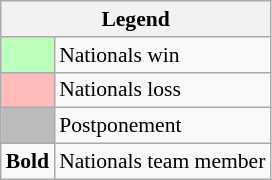<table class="wikitable" style="font-size:90%">
<tr>
<th colspan="2">Legend</th>
</tr>
<tr>
<td style="background:#bfb;"> </td>
<td>Nationals win</td>
</tr>
<tr>
<td style="background:#fbb;"> </td>
<td>Nationals loss</td>
</tr>
<tr>
<td style="background:#bbb;"> </td>
<td>Postponement</td>
</tr>
<tr>
<td><strong>Bold</strong></td>
<td>Nationals team member</td>
</tr>
</table>
